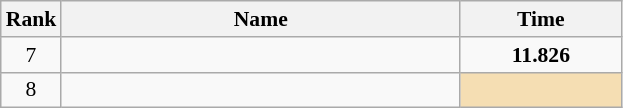<table class="wikitable" style="font-size: 90%; text-align:center;">
<tr>
<th>Rank</th>
<th style="width:18em">Name</th>
<th style="width:7em">Time</th>
</tr>
<tr>
<td>7</td>
<td align=left><strong><br></strong></td>
<td><strong>11.826</strong></td>
</tr>
<tr>
<td>8</td>
<td align=left><br></td>
<td bgcolor=wheat></td>
</tr>
</table>
